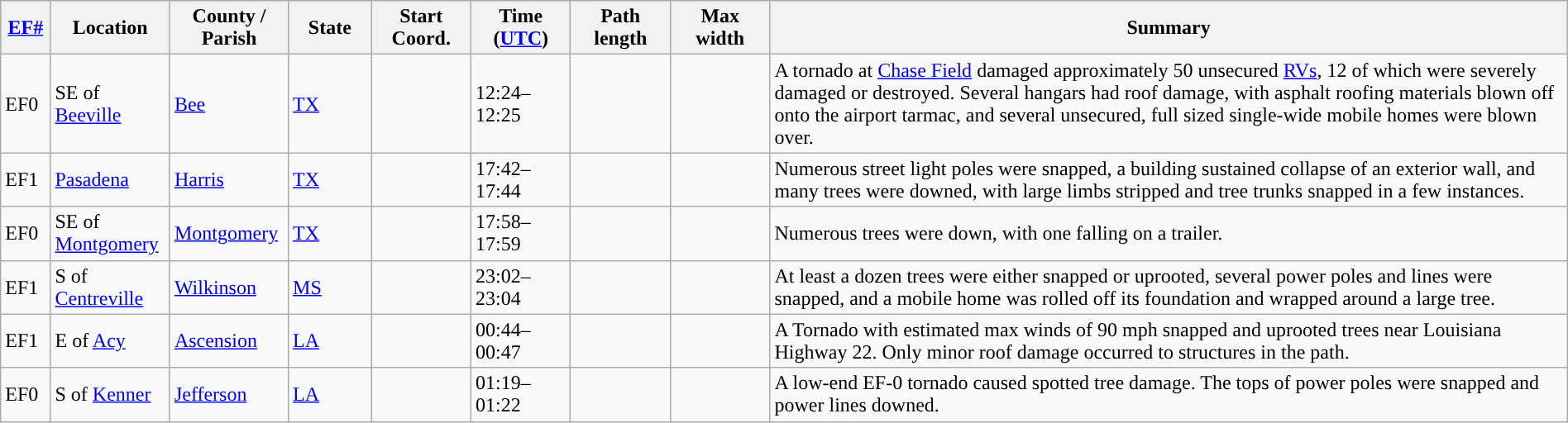<table class="wikitable sortable" style="width:100%;">
<tr>
<th scope="col"  style="width:3%; text-align:center;"><a href='#'>EF#</a></th>
<th scope="col"  style="width:7%; text-align:center;" class="unsortable">Location</th>
<th scope="col"  style="width:6%; text-align:center;" class="unsortable">County / Parish</th>
<th scope="col"  style="width:5%; text-align:center;">State</th>
<th scope="col"  style="width:6%; text-align:center;">Start Coord.</th>
<th scope="col"  style="width:6%; text-align:center;">Time (<a href='#'>UTC</a>)</th>
<th scope="col"  style="width:6%; text-align:center;">Path length</th>
<th scope="col"  style="width:6%; text-align:center;">Max width</th>
<th scope="col" class="unsortable" style="width:48%; text-align:center;">Summary</th>
</tr>
<tr>
<td>EF0</td>
<td>SE of <a href='#'>Beeville</a></td>
<td><a href='#'>Bee</a></td>
<td><a href='#'>TX</a></td>
<td></td>
<td>12:24–12:25</td>
<td></td>
<td></td>
<td>A tornado at <a href='#'>Chase Field</a> damaged approximately 50 unsecured <a href='#'>RVs</a>, 12 of which were severely damaged or destroyed. Several hangars had roof damage, with asphalt roofing materials blown off onto the airport tarmac, and several unsecured, full sized single-wide mobile homes were blown over.</td>
</tr>
<tr>
<td>EF1</td>
<td><a href='#'>Pasadena</a></td>
<td><a href='#'>Harris</a></td>
<td><a href='#'>TX</a></td>
<td></td>
<td>17:42–17:44</td>
<td></td>
<td></td>
<td>Numerous street light poles were snapped, a building sustained collapse of an exterior wall, and many trees were downed, with large limbs stripped and tree trunks snapped in a few instances.</td>
</tr>
<tr>
<td>EF0</td>
<td>SE of <a href='#'>Montgomery</a></td>
<td><a href='#'>Montgomery</a></td>
<td><a href='#'>TX</a></td>
<td></td>
<td>17:58–17:59</td>
<td></td>
<td></td>
<td>Numerous trees were down, with one falling on a trailer.</td>
</tr>
<tr>
<td>EF1</td>
<td>S of <a href='#'>Centreville</a></td>
<td><a href='#'>Wilkinson</a></td>
<td><a href='#'>MS</a></td>
<td></td>
<td>23:02–23:04</td>
<td></td>
<td></td>
<td>At least a dozen trees were either snapped or uprooted, several power poles and lines were snapped, and a mobile home was rolled off its foundation and wrapped around a large tree.</td>
</tr>
<tr>
<td>EF1</td>
<td>E of <a href='#'>Acy</a></td>
<td><a href='#'>Ascension</a></td>
<td><a href='#'>LA</a></td>
<td></td>
<td>00:44–00:47</td>
<td></td>
<td></td>
<td>A Tornado with estimated max winds of 90 mph snapped and uprooted trees near Louisiana Highway 22. Only minor roof damage occurred to structures in the path.</td>
</tr>
<tr>
<td>EF0</td>
<td>S of <a href='#'>Kenner</a></td>
<td><a href='#'>Jefferson</a></td>
<td><a href='#'>LA</a></td>
<td></td>
<td>01:19–01:22</td>
<td></td>
<td></td>
<td>A low-end EF-0 tornado caused spotted tree damage. The tops of power poles were snapped and power lines downed.</td>
</tr>
</table>
